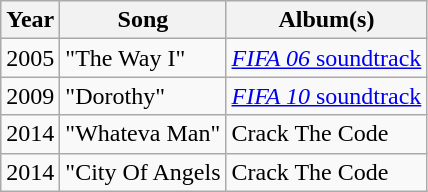<table class="wikitable">
<tr>
<th>Year</th>
<th>Song</th>
<th>Album(s)</th>
</tr>
<tr>
<td>2005</td>
<td>"The Way I"</td>
<td><a href='#'><em>FIFA 06</em> soundtrack</a></td>
</tr>
<tr>
<td>2009</td>
<td>"Dorothy"</td>
<td><a href='#'><em>FIFA 10</em> soundtrack</a></td>
</tr>
<tr>
<td>2014</td>
<td>"Whateva Man"</td>
<td>Crack The Code</td>
</tr>
<tr>
<td>2014</td>
<td>"City Of Angels</td>
<td>Crack The Code</td>
</tr>
</table>
